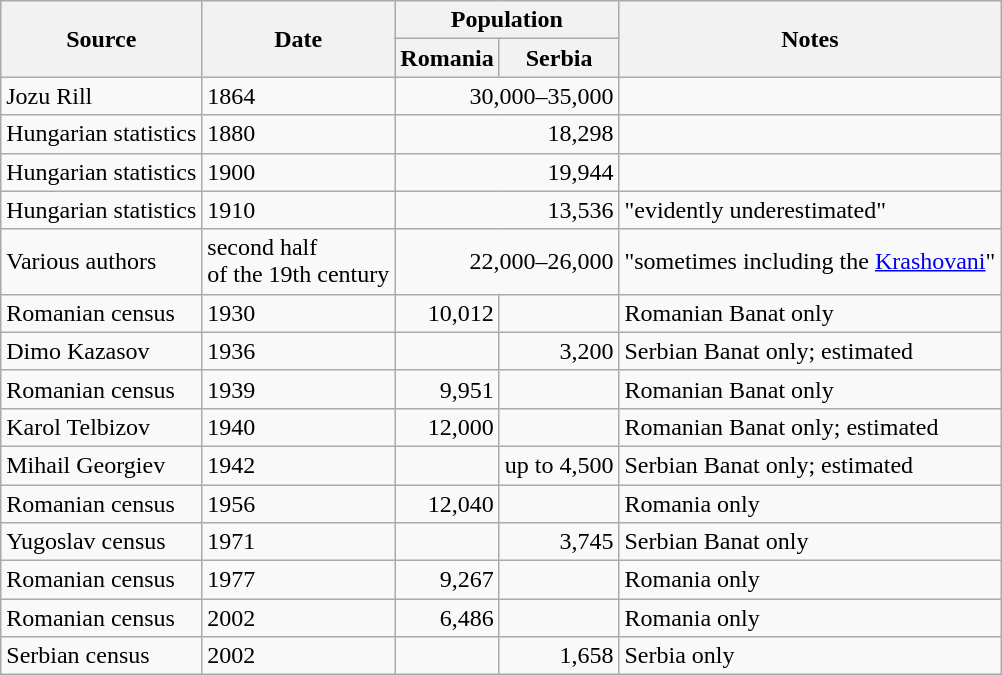<table class="wikitable">
<tr>
<th rowspan=2>Source</th>
<th rowspan=2>Date</th>
<th colspan=2>Population</th>
<th rowspan=2>Notes</th>
</tr>
<tr>
<th>Romania</th>
<th>Serbia</th>
</tr>
<tr>
<td>Jozu Rill</td>
<td>1864</td>
<td colspan=2 align="right">30,000–35,000</td>
<td></td>
</tr>
<tr>
<td>Hungarian statistics</td>
<td>1880</td>
<td colspan=2 align="right">18,298</td>
<td></td>
</tr>
<tr>
<td>Hungarian statistics</td>
<td>1900</td>
<td colspan=2 align="right">19,944</td>
<td></td>
</tr>
<tr>
<td>Hungarian statistics</td>
<td>1910</td>
<td colspan=2 align="right">13,536</td>
<td>"evidently underestimated"</td>
</tr>
<tr>
<td>Various authors</td>
<td>second half<br> of the 19th century</td>
<td colspan=2 align="right">22,000–26,000</td>
<td>"sometimes including the <a href='#'>Krashovani</a>"</td>
</tr>
<tr>
<td>Romanian census</td>
<td>1930</td>
<td align="right">10,012</td>
<td></td>
<td>Romanian Banat only</td>
</tr>
<tr>
<td>Dimo Kazasov</td>
<td>1936</td>
<td></td>
<td align="right">3,200</td>
<td>Serbian Banat only; estimated</td>
</tr>
<tr>
<td>Romanian census</td>
<td>1939</td>
<td align="right">9,951</td>
<td></td>
<td>Romanian Banat only</td>
</tr>
<tr>
<td>Karol Telbizov</td>
<td>1940</td>
<td align="right">12,000</td>
<td></td>
<td>Romanian Banat only; estimated</td>
</tr>
<tr>
<td>Mihail Georgiev</td>
<td>1942</td>
<td></td>
<td align="right">up to 4,500</td>
<td>Serbian Banat only; estimated</td>
</tr>
<tr>
<td>Romanian census</td>
<td>1956</td>
<td align="right">12,040</td>
<td></td>
<td>Romania only</td>
</tr>
<tr>
<td>Yugoslav census</td>
<td>1971</td>
<td></td>
<td align="right">3,745</td>
<td>Serbian Banat only</td>
</tr>
<tr>
<td>Romanian census</td>
<td>1977</td>
<td align="right">9,267</td>
<td></td>
<td>Romania only</td>
</tr>
<tr>
<td>Romanian census</td>
<td>2002</td>
<td align="right">6,486</td>
<td></td>
<td>Romania only</td>
</tr>
<tr>
<td>Serbian census</td>
<td>2002</td>
<td></td>
<td align="right">1,658</td>
<td>Serbia only</td>
</tr>
</table>
